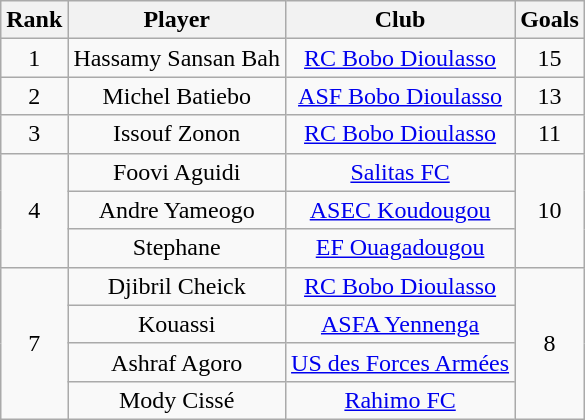<table class="wikitable" style="text-align:center;">
<tr>
<th>Rank</th>
<th>Player</th>
<th>Club</th>
<th>Goals</th>
</tr>
<tr>
<td>1</td>
<td> Hassamy Sansan Bah</td>
<td><a href='#'>RC Bobo Dioulasso</a></td>
<td>15</td>
</tr>
<tr>
<td>2</td>
<td> Michel Batiebo</td>
<td><a href='#'>ASF Bobo Dioulasso</a></td>
<td>13</td>
</tr>
<tr>
<td>3</td>
<td> Issouf Zonon</td>
<td><a href='#'>RC Bobo Dioulasso</a></td>
<td>11</td>
</tr>
<tr>
<td rowspan=3>4</td>
<td> Foovi Aguidi</td>
<td><a href='#'>Salitas FC</a></td>
<td rowspan=3>10</td>
</tr>
<tr>
<td> Andre Yameogo</td>
<td><a href='#'>ASEC Koudougou</a></td>
</tr>
<tr>
<td> Stephane</td>
<td><a href='#'>EF Ouagadougou</a></td>
</tr>
<tr>
<td rowspan=4>7</td>
<td> Djibril Cheick</td>
<td><a href='#'>RC Bobo Dioulasso</a></td>
<td rowspan=4>8</td>
</tr>
<tr>
<td> Kouassi</td>
<td><a href='#'>ASFA Yennenga</a></td>
</tr>
<tr>
<td> Ashraf Agoro</td>
<td><a href='#'>US des Forces Armées</a></td>
</tr>
<tr>
<td> Mody Cissé</td>
<td><a href='#'>Rahimo FC</a></td>
</tr>
</table>
